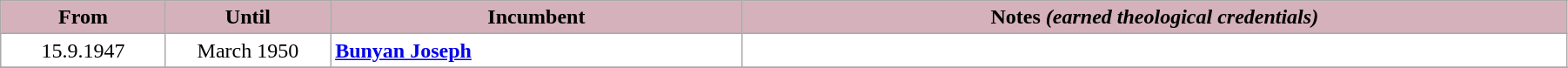<table class="wikitable" style="width: 95%;">
<tr>
<th style="background-color: #D4B1BB; width: 10%;">From</th>
<th style="background-color: #D4B1BB; width: 10%;">Until</th>
<th style="background-color: #D4B1BB; width: 25%;">Incumbent</th>
<th style="background-color: #D4B1BB; width: 50%;">Notes <em>(earned theological credentials)</em></th>
</tr>
<tr valign="top" style="background-color: white;">
<td style="text-align: center;">15.9.1947</td>
<td style="text-align: center;">March 1950</td>
<td><strong><a href='#'>Bunyan Joseph</a></strong></td>
<td></td>
</tr>
<tr valign="top" style="background-color: #F7F0F2;">
</tr>
</table>
